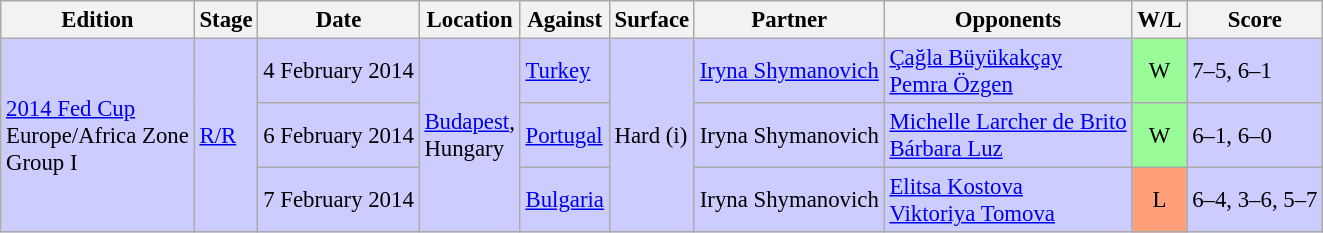<table class=wikitable style=font-size:95%>
<tr>
<th>Edition</th>
<th>Stage</th>
<th>Date</th>
<th>Location</th>
<th>Against</th>
<th>Surface</th>
<th>Partner</th>
<th>Opponents</th>
<th>W/L</th>
<th>Score</th>
</tr>
<tr style="background:#ccf;">
<td rowspan="3"><a href='#'>2014 Fed Cup</a> <br> Europe/Africa Zone <br>Group I</td>
<td rowspan="3"><a href='#'>R/R</a></td>
<td>4 February 2014</td>
<td rowspan="3"><a href='#'>Budapest</a>, <br>Hungary</td>
<td> <a href='#'>Turkey</a></td>
<td rowspan="3">Hard (i)</td>
<td> <a href='#'>Iryna Shymanovich</a></td>
<td> <a href='#'>Çağla Büyükakçay</a> <br>  <a href='#'>Pemra Özgen</a></td>
<td style="text-align:center; background:#98fb98;">W</td>
<td>7–5, 6–1</td>
</tr>
<tr style="background:#ccf;">
<td>6 February 2014</td>
<td> <a href='#'>Portugal</a></td>
<td> Iryna Shymanovich</td>
<td> <a href='#'>Michelle Larcher de Brito</a> <br>  <a href='#'>Bárbara Luz</a></td>
<td style="text-align:center; background:#98fb98;">W</td>
<td>6–1, 6–0</td>
</tr>
<tr style="background:#ccf;">
<td>7 February 2014</td>
<td> <a href='#'>Bulgaria</a></td>
<td> Iryna Shymanovich</td>
<td> <a href='#'>Elitsa Kostova</a> <br>  <a href='#'>Viktoriya Tomova</a></td>
<td style="text-align:center; background:#ffa07a;">L</td>
<td>6–4, 3–6, 5–7</td>
</tr>
</table>
